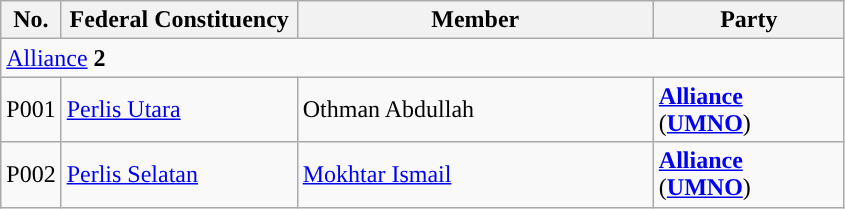<table class="wikitable sortable">
<tr>
<th style="width:30px;">No.</th>
<th style="width:150px;">Federal Constituency</th>
<th style="width:230px;">Member</th>
<th style="width:120px;">Party</th>
</tr>
<tr>
<td colspan="4"><a href='#'>Alliance</a> <strong>2</strong></td>
</tr>
<tr>
<td>P001</td>
<td><a href='#'>Perlis Utara</a></td>
<td>Othman Abdullah</td>
<td><strong><a href='#'>Alliance</a></strong> (<strong><a href='#'>UMNO</a></strong>)</td>
</tr>
<tr>
<td>P002</td>
<td><a href='#'>Perlis Selatan</a></td>
<td><a href='#'>Mokhtar Ismail</a></td>
<td><strong><a href='#'>Alliance</a></strong> (<strong><a href='#'>UMNO</a></strong>)</td>
</tr>
</table>
